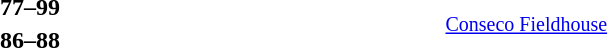<table style="text-align:center">
<tr>
<th width=200></th>
<th width=30></th>
<th width=70></th>
<th width=30></th>
<th width=200></th>
<th></th>
</tr>
<tr>
<td align=right><strong></strong></td>
<td></td>
<td><strong> 77–99 </strong></td>
<td></td>
<td align=left><strong></strong></td>
<td align=left rowspan=2><small><a href='#'>Conseco Fieldhouse</a></small></td>
</tr>
<tr>
<td align=right><strong></strong></td>
<td></td>
<td><strong>86–88</strong></td>
<td></td>
<td align=left><strong></strong></td>
</tr>
</table>
